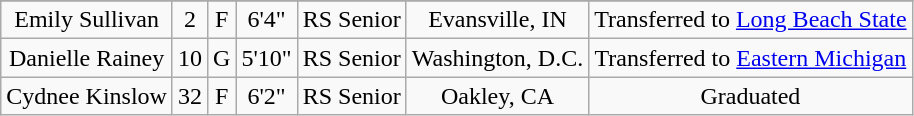<table class="wikitable sortable sortable" style="text-align: center">
<tr align=center>
</tr>
<tr>
<td>Emily Sullivan</td>
<td>2</td>
<td>F</td>
<td>6'4"</td>
<td>RS Senior</td>
<td>Evansville, IN</td>
<td>Transferred to <a href='#'>Long Beach State</a></td>
</tr>
<tr>
<td>Danielle Rainey</td>
<td>10</td>
<td>G</td>
<td>5'10"</td>
<td>RS Senior</td>
<td>Washington, D.C.</td>
<td>Transferred to <a href='#'>Eastern Michigan</a></td>
</tr>
<tr>
<td>Cydnee Kinslow</td>
<td>32</td>
<td>F</td>
<td>6'2"</td>
<td>RS Senior</td>
<td>Oakley, CA</td>
<td>Graduated</td>
</tr>
</table>
